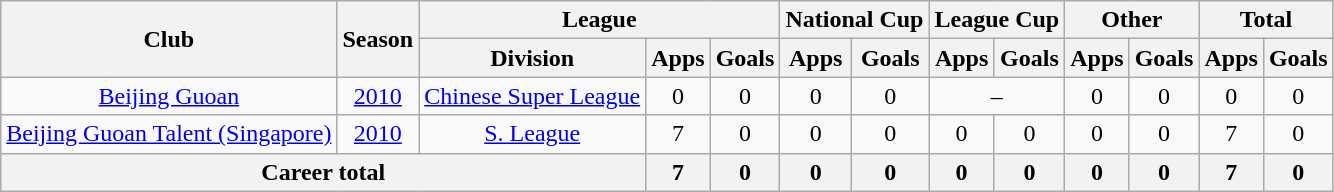<table class="wikitable" style="text-align: center">
<tr>
<th rowspan="2">Club</th>
<th rowspan="2">Season</th>
<th colspan="3">League</th>
<th colspan="2">National Cup</th>
<th colspan="2">League Cup</th>
<th colspan="2">Other</th>
<th colspan="2">Total</th>
</tr>
<tr>
<th>Division</th>
<th>Apps</th>
<th>Goals</th>
<th>Apps</th>
<th>Goals</th>
<th>Apps</th>
<th>Goals</th>
<th>Apps</th>
<th>Goals</th>
<th>Apps</th>
<th>Goals</th>
</tr>
<tr>
<td><a href='#'>Beijing Guoan</a></td>
<td><a href='#'>2010</a></td>
<td><a href='#'>Chinese Super League</a></td>
<td>0</td>
<td>0</td>
<td>0</td>
<td>0</td>
<td colspan="2">–</td>
<td>0</td>
<td>0</td>
<td>0</td>
<td>0</td>
</tr>
<tr>
<td><a href='#'>Beijing Guoan Talent (Singapore)</a></td>
<td><a href='#'>2010</a></td>
<td><a href='#'>S. League</a></td>
<td>7</td>
<td>0</td>
<td>0</td>
<td>0</td>
<td>0</td>
<td>0</td>
<td>0</td>
<td>0</td>
<td>7</td>
<td>0</td>
</tr>
<tr>
<th colspan=3>Career total</th>
<th>7</th>
<th>0</th>
<th>0</th>
<th>0</th>
<th>0</th>
<th>0</th>
<th>0</th>
<th>0</th>
<th>7</th>
<th>0</th>
</tr>
</table>
